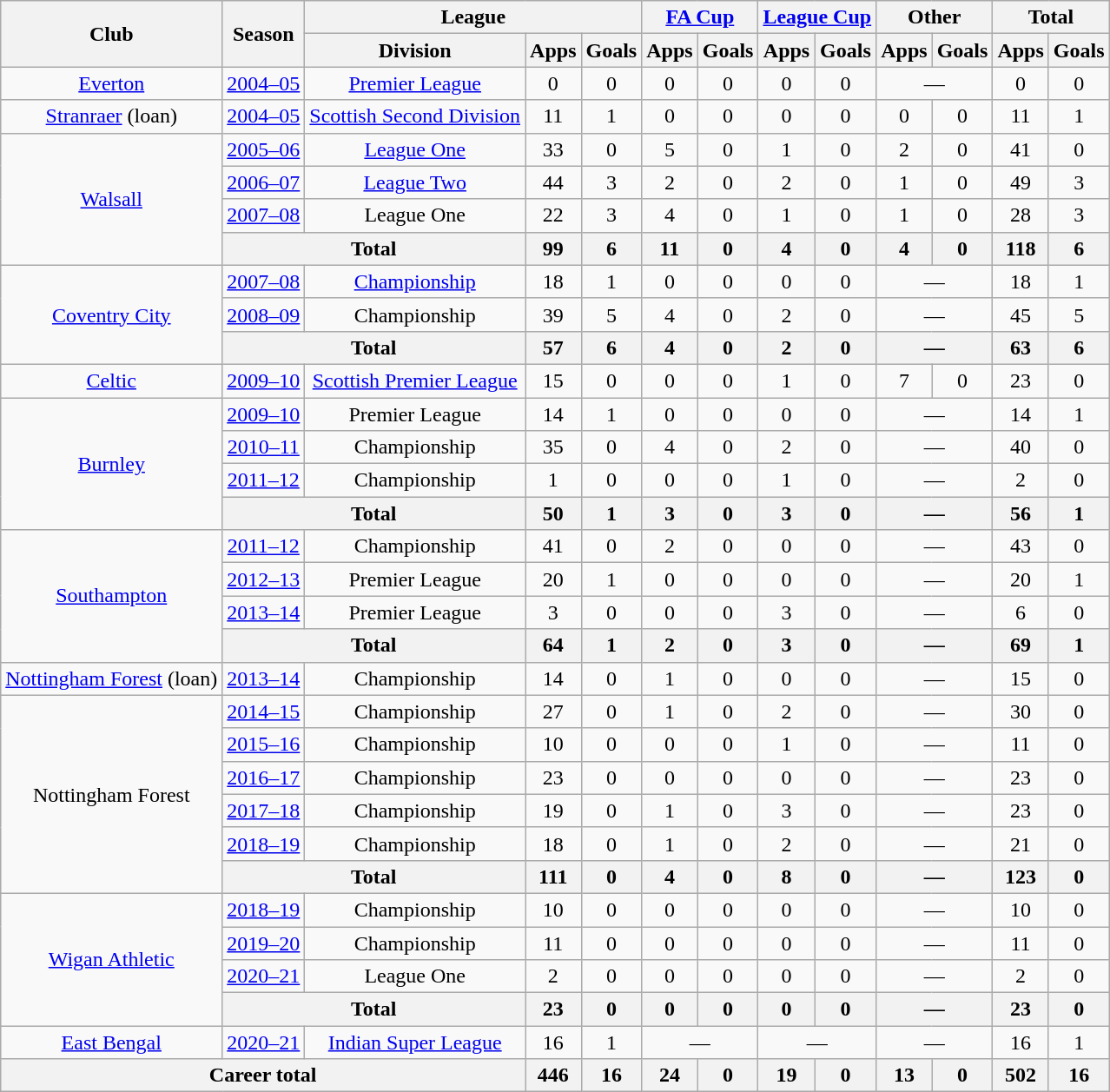<table align=center class="wikitable" style="text-align:center;">
<tr>
<th rowspan="2">Club</th>
<th rowspan="2">Season</th>
<th colspan="3">League</th>
<th colspan="2"><a href='#'>FA Cup</a></th>
<th colspan="2"><a href='#'>League Cup</a></th>
<th colspan="2">Other</th>
<th colspan="2">Total</th>
</tr>
<tr>
<th>Division</th>
<th>Apps</th>
<th>Goals</th>
<th>Apps</th>
<th>Goals</th>
<th>Apps</th>
<th>Goals</th>
<th>Apps</th>
<th>Goals</th>
<th>Apps</th>
<th>Goals</th>
</tr>
<tr>
<td><a href='#'>Everton</a></td>
<td><a href='#'>2004–05</a></td>
<td><a href='#'>Premier League</a></td>
<td>0</td>
<td>0</td>
<td>0</td>
<td>0</td>
<td>0</td>
<td>0</td>
<td colspan="2">—</td>
<td>0</td>
<td>0</td>
</tr>
<tr>
<td><a href='#'>Stranraer</a> (loan)</td>
<td><a href='#'>2004–05</a></td>
<td><a href='#'>Scottish Second Division</a></td>
<td>11</td>
<td>1</td>
<td>0</td>
<td>0</td>
<td>0</td>
<td>0</td>
<td>0</td>
<td>0</td>
<td>11</td>
<td>1</td>
</tr>
<tr>
<td rowspan="4"><a href='#'>Walsall</a></td>
<td><a href='#'>2005–06</a></td>
<td><a href='#'>League One</a></td>
<td>33</td>
<td>0</td>
<td>5</td>
<td>0</td>
<td>1</td>
<td>0</td>
<td>2</td>
<td>0</td>
<td>41</td>
<td>0</td>
</tr>
<tr>
<td><a href='#'>2006–07</a></td>
<td><a href='#'>League Two</a></td>
<td>44</td>
<td>3</td>
<td>2</td>
<td>0</td>
<td>2</td>
<td>0</td>
<td>1</td>
<td>0</td>
<td>49</td>
<td>3</td>
</tr>
<tr>
<td><a href='#'>2007–08</a></td>
<td>League One</td>
<td>22</td>
<td>3</td>
<td>4</td>
<td>0</td>
<td>1</td>
<td>0</td>
<td>1</td>
<td>0</td>
<td>28</td>
<td>3</td>
</tr>
<tr>
<th colspan="2">Total</th>
<th>99</th>
<th>6</th>
<th>11</th>
<th>0</th>
<th>4</th>
<th>0</th>
<th>4</th>
<th>0</th>
<th>118</th>
<th>6</th>
</tr>
<tr>
<td rowspan="3"><a href='#'>Coventry City</a></td>
<td><a href='#'>2007–08</a></td>
<td><a href='#'>Championship</a></td>
<td>18</td>
<td>1</td>
<td>0</td>
<td>0</td>
<td>0</td>
<td>0</td>
<td colspan="2">—</td>
<td>18</td>
<td>1</td>
</tr>
<tr>
<td><a href='#'>2008–09</a></td>
<td>Championship</td>
<td>39</td>
<td>5</td>
<td>4</td>
<td>0</td>
<td>2</td>
<td>0</td>
<td colspan="2">—</td>
<td>45</td>
<td>5</td>
</tr>
<tr>
<th colspan="2">Total</th>
<th>57</th>
<th>6</th>
<th>4</th>
<th>0</th>
<th>2</th>
<th>0</th>
<th colspan="2">—</th>
<th>63</th>
<th>6</th>
</tr>
<tr>
<td><a href='#'>Celtic</a></td>
<td><a href='#'>2009–10</a></td>
<td><a href='#'>Scottish Premier League</a></td>
<td>15</td>
<td>0</td>
<td>0</td>
<td>0</td>
<td>1</td>
<td>0</td>
<td>7</td>
<td>0</td>
<td>23</td>
<td>0</td>
</tr>
<tr>
<td rowspan="4"><a href='#'>Burnley</a></td>
<td><a href='#'>2009–10</a></td>
<td>Premier League</td>
<td>14</td>
<td>1</td>
<td>0</td>
<td>0</td>
<td>0</td>
<td>0</td>
<td colspan="2">—</td>
<td>14</td>
<td>1</td>
</tr>
<tr>
<td><a href='#'>2010–11</a></td>
<td>Championship</td>
<td>35</td>
<td>0</td>
<td>4</td>
<td>0</td>
<td>2</td>
<td>0</td>
<td colspan="2">—</td>
<td>40</td>
<td>0</td>
</tr>
<tr>
<td><a href='#'>2011–12</a></td>
<td>Championship</td>
<td>1</td>
<td>0</td>
<td>0</td>
<td>0</td>
<td>1</td>
<td>0</td>
<td colspan="2">—</td>
<td>2</td>
<td>0</td>
</tr>
<tr>
<th colspan="2">Total</th>
<th>50</th>
<th>1</th>
<th>3</th>
<th>0</th>
<th>3</th>
<th>0</th>
<th colspan="2">—</th>
<th>56</th>
<th>1</th>
</tr>
<tr>
<td rowspan="4"><a href='#'>Southampton</a></td>
<td><a href='#'>2011–12</a></td>
<td>Championship</td>
<td>41</td>
<td>0</td>
<td>2</td>
<td>0</td>
<td>0</td>
<td>0</td>
<td colspan="2">—</td>
<td>43</td>
<td>0</td>
</tr>
<tr>
<td><a href='#'>2012–13</a></td>
<td>Premier League</td>
<td>20</td>
<td>1</td>
<td>0</td>
<td>0</td>
<td>0</td>
<td>0</td>
<td colspan="2">—</td>
<td>20</td>
<td>1</td>
</tr>
<tr>
<td><a href='#'>2013–14</a></td>
<td>Premier League</td>
<td>3</td>
<td>0</td>
<td>0</td>
<td>0</td>
<td>3</td>
<td>0</td>
<td colspan="2">—</td>
<td>6</td>
<td>0</td>
</tr>
<tr>
<th colspan="2">Total</th>
<th>64</th>
<th>1</th>
<th>2</th>
<th>0</th>
<th>3</th>
<th>0</th>
<th colspan="2">—</th>
<th>69</th>
<th>1</th>
</tr>
<tr>
<td rowspan="1"><a href='#'>Nottingham Forest</a> (loan)</td>
<td><a href='#'>2013–14</a></td>
<td>Championship</td>
<td>14</td>
<td>0</td>
<td>1</td>
<td>0</td>
<td>0</td>
<td>0</td>
<td colspan="2">—</td>
<td>15</td>
<td>0</td>
</tr>
<tr>
<td rowspan="6">Nottingham Forest</td>
<td><a href='#'>2014–15</a></td>
<td>Championship</td>
<td>27</td>
<td>0</td>
<td>1</td>
<td>0</td>
<td>2</td>
<td>0</td>
<td colspan="2">—</td>
<td>30</td>
<td>0</td>
</tr>
<tr>
<td><a href='#'>2015–16</a></td>
<td>Championship</td>
<td>10</td>
<td>0</td>
<td>0</td>
<td>0</td>
<td>1</td>
<td>0</td>
<td colspan="2">—</td>
<td>11</td>
<td>0</td>
</tr>
<tr>
<td><a href='#'>2016–17</a></td>
<td>Championship</td>
<td>23</td>
<td>0</td>
<td>0</td>
<td>0</td>
<td>0</td>
<td>0</td>
<td colspan="2">—</td>
<td>23</td>
<td>0</td>
</tr>
<tr>
<td><a href='#'>2017–18</a></td>
<td>Championship</td>
<td>19</td>
<td>0</td>
<td>1</td>
<td>0</td>
<td>3</td>
<td>0</td>
<td colspan="2">—</td>
<td>23</td>
<td>0</td>
</tr>
<tr>
<td><a href='#'>2018–19</a></td>
<td>Championship</td>
<td>18</td>
<td>0</td>
<td>1</td>
<td>0</td>
<td>2</td>
<td>0</td>
<td colspan="2">—</td>
<td>21</td>
<td>0</td>
</tr>
<tr>
<th colspan="2">Total</th>
<th>111</th>
<th>0</th>
<th>4</th>
<th>0</th>
<th>8</th>
<th>0</th>
<th colspan="2">—</th>
<th>123</th>
<th>0</th>
</tr>
<tr>
<td rowspan="4"><a href='#'>Wigan Athletic</a></td>
<td><a href='#'>2018–19</a></td>
<td>Championship</td>
<td>10</td>
<td>0</td>
<td>0</td>
<td>0</td>
<td>0</td>
<td>0</td>
<td colspan="2">—</td>
<td>10</td>
<td>0</td>
</tr>
<tr>
<td><a href='#'>2019–20</a></td>
<td>Championship</td>
<td>11</td>
<td>0</td>
<td>0</td>
<td>0</td>
<td>0</td>
<td>0</td>
<td colspan="2">—</td>
<td>11</td>
<td>0</td>
</tr>
<tr>
<td><a href='#'>2020–21</a></td>
<td>League One</td>
<td>2</td>
<td>0</td>
<td>0</td>
<td>0</td>
<td>0</td>
<td>0</td>
<td colspan="2">—</td>
<td>2</td>
<td>0</td>
</tr>
<tr>
<th colspan="2">Total</th>
<th>23</th>
<th>0</th>
<th>0</th>
<th>0</th>
<th>0</th>
<th>0</th>
<th colspan="2">—</th>
<th>23</th>
<th>0</th>
</tr>
<tr>
<td rowspan="1"><a href='#'>East Bengal</a></td>
<td><a href='#'>2020–21</a></td>
<td rowspan="1"><a href='#'>Indian Super League</a></td>
<td>16</td>
<td>1</td>
<td colspan="2">—</td>
<td colspan="2">—</td>
<td colspan="2">—</td>
<td>16</td>
<td>1</td>
</tr>
<tr>
<th colspan="3">Career total</th>
<th>446</th>
<th>16</th>
<th>24</th>
<th>0</th>
<th>19</th>
<th>0</th>
<th>13</th>
<th>0</th>
<th>502</th>
<th>16</th>
</tr>
</table>
